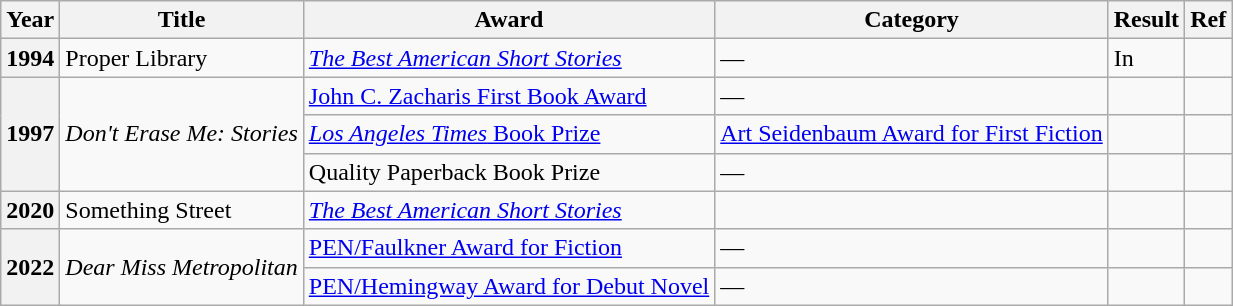<table class="wikitable sortable">
<tr>
<th>Year</th>
<th>Title</th>
<th>Award</th>
<th>Category</th>
<th>Result</th>
<th>Ref</th>
</tr>
<tr>
<th>1994</th>
<td>Proper Library</td>
<td><a href='#'><em>The Best American Short Stories</em></a></td>
<td>—</td>
<td>In</td>
<td></td>
</tr>
<tr>
<th rowspan="3">1997</th>
<td rowspan="3"><em>Don't Erase Me: Stories</em></td>
<td><a href='#'>John C. Zacharis First Book Award</a></td>
<td>—</td>
<td></td>
<td></td>
</tr>
<tr>
<td><a href='#'><em>Los Angeles Times</em> Book Prize</a></td>
<td><a href='#'>Art Seidenbaum Award for First Fiction</a></td>
<td></td>
<td></td>
</tr>
<tr>
<td>Quality Paperback Book Prize</td>
<td>—</td>
<td></td>
<td></td>
</tr>
<tr>
<th>2020</th>
<td>Something Street</td>
<td><a href='#'><em>The Best American Short Stories</em></a></td>
<td></td>
<td></td>
<td></td>
</tr>
<tr>
<th rowspan="2">2022</th>
<td rowspan="2"><em>Dear Miss Metropolitan</em></td>
<td><a href='#'>PEN/Faulkner Award for Fiction</a></td>
<td>—</td>
<td></td>
<td></td>
</tr>
<tr>
<td><a href='#'>PEN/Hemingway Award for Debut Novel</a></td>
<td>—</td>
<td></td>
<td></td>
</tr>
</table>
